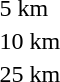<table>
<tr valign="top">
<td>5 km</td>
<td></td>
<td></td>
<td></td>
</tr>
<tr valign="top">
<td>10 km</td>
<td></td>
<td></td>
<td></td>
</tr>
<tr valign="top">
<td>25 km</td>
<td></td>
<td></td>
<td></td>
</tr>
</table>
